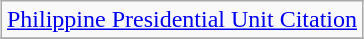<table class="wikitable" style="margin:1em auto; text-align:center;">
<tr>
<td><a href='#'>Philippine Presidential Unit Citation</a></td>
</tr>
<tr>
</tr>
</table>
